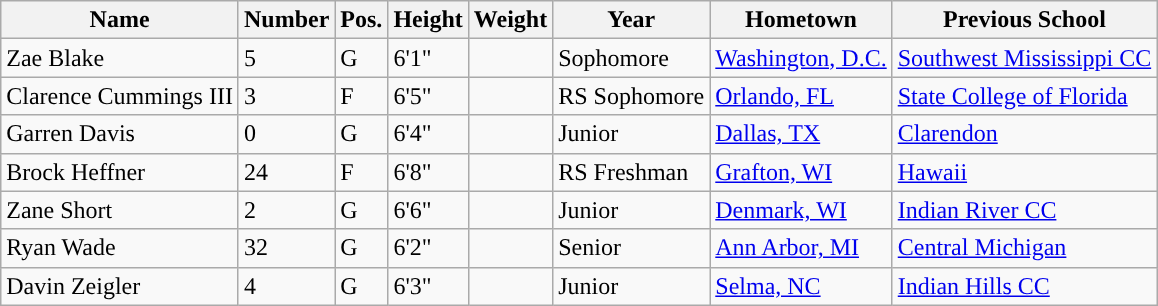<table class="wikitable sortable" border="1">
<tr>
<th>Name</th>
<th>Number</th>
<th>Pos.</th>
<th>Height</th>
<th>Weight</th>
<th>Year</th>
<th>Hometown</th>
<th>Previous School</th>
</tr>
<tr>
<td>Zae Blake</td>
<td>5</td>
<td>G</td>
<td>6'1"</td>
<td></td>
<td>Sophomore</td>
<td><a href='#'>Washington, D.C.</a></td>
<td><a href='#'>Southwest Mississippi CC</a></td>
</tr>
<tr>
<td>Clarence Cummings III</td>
<td>3</td>
<td>F</td>
<td>6'5"</td>
<td></td>
<td>RS Sophomore</td>
<td><a href='#'>Orlando, FL</a></td>
<td><a href='#'>State College of Florida</a></td>
</tr>
<tr>
<td>Garren Davis</td>
<td>0</td>
<td>G</td>
<td>6'4"</td>
<td></td>
<td>Junior</td>
<td><a href='#'>Dallas, TX</a></td>
<td><a href='#'>Clarendon</a></td>
</tr>
<tr>
<td>Brock Heffner</td>
<td>24</td>
<td>F</td>
<td>6'8"</td>
<td></td>
<td>RS Freshman</td>
<td><a href='#'>Grafton, WI</a></td>
<td><a href='#'>Hawaii</a></td>
</tr>
<tr>
<td>Zane Short</td>
<td>2</td>
<td>G</td>
<td>6'6"</td>
<td></td>
<td>Junior</td>
<td><a href='#'>Denmark, WI</a></td>
<td><a href='#'>Indian River CC</a></td>
</tr>
<tr>
<td>Ryan Wade</td>
<td>32</td>
<td>G</td>
<td>6'2"</td>
<td></td>
<td>Senior</td>
<td><a href='#'>Ann Arbor, MI</a></td>
<td><a href='#'>Central Michigan</a></td>
</tr>
<tr>
<td>Davin Zeigler</td>
<td>4</td>
<td>G</td>
<td>6'3"</td>
<td></td>
<td>Junior</td>
<td><a href='#'>Selma, NC</a></td>
<td><a href='#'>Indian Hills CC</a></td>
</tr>
</table>
